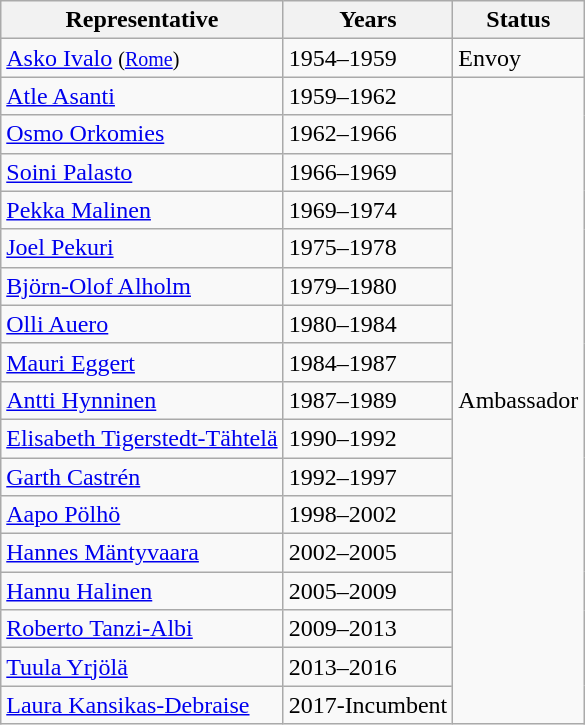<table class="wikitable sortable">
<tr>
<th>Representative</th>
<th>Years</th>
<th>Status</th>
</tr>
<tr>
<td><a href='#'>Asko Ivalo</a> <small>(<a href='#'>Rome</a>)</small></td>
<td>1954–1959</td>
<td>Envoy</td>
</tr>
<tr>
<td><a href='#'>Atle Asanti</a></td>
<td>1959–1962</td>
<td rowspan="17">Ambassador</td>
</tr>
<tr>
<td><a href='#'>Osmo Orkomies</a></td>
<td>1962–1966</td>
</tr>
<tr>
<td><a href='#'>Soini Palasto</a></td>
<td>1966–1969</td>
</tr>
<tr>
<td><a href='#'>Pekka Malinen</a></td>
<td>1969–1974</td>
</tr>
<tr>
<td><a href='#'>Joel Pekuri</a></td>
<td>1975–1978</td>
</tr>
<tr>
<td><a href='#'>Björn-Olof Alholm</a></td>
<td>1979–1980</td>
</tr>
<tr>
<td><a href='#'>Olli Auero</a></td>
<td>1980–1984</td>
</tr>
<tr>
<td><a href='#'>Mauri Eggert</a></td>
<td>1984–1987</td>
</tr>
<tr>
<td><a href='#'>Antti Hynninen</a></td>
<td>1987–1989</td>
</tr>
<tr>
<td><a href='#'>Elisabeth Tigerstedt-Tähtelä</a></td>
<td>1990–1992</td>
</tr>
<tr>
<td><a href='#'>Garth Castrén</a></td>
<td>1992–1997</td>
</tr>
<tr>
<td><a href='#'>Aapo Pölhö</a></td>
<td>1998–2002</td>
</tr>
<tr>
<td><a href='#'>Hannes Mäntyvaara</a></td>
<td>2002–2005</td>
</tr>
<tr>
<td><a href='#'>Hannu Halinen</a></td>
<td>2005–2009</td>
</tr>
<tr>
<td><a href='#'>Roberto Tanzi-Albi</a></td>
<td>2009–2013</td>
</tr>
<tr>
<td><a href='#'>Tuula Yrjölä</a></td>
<td>2013–2016</td>
</tr>
<tr>
<td><a href='#'>Laura Kansikas-Debraise</a></td>
<td>2017-Incumbent</td>
</tr>
</table>
